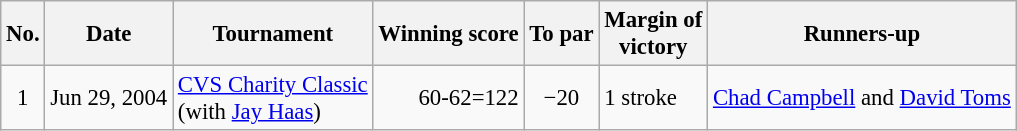<table class="wikitable" style="font-size:95%;">
<tr>
<th>No.</th>
<th>Date</th>
<th>Tournament</th>
<th>Winning score</th>
<th>To par</th>
<th>Margin of<br>victory</th>
<th>Runners-up</th>
</tr>
<tr>
<td align=center>1</td>
<td align=right>Jun 29, 2004</td>
<td><a href='#'>CVS Charity Classic</a><br>(with  <a href='#'>Jay Haas</a>)</td>
<td align=right>60-62=122</td>
<td align=center>−20</td>
<td>1 stroke</td>
<td> <a href='#'>Chad Campbell</a> and  <a href='#'>David Toms</a></td>
</tr>
</table>
